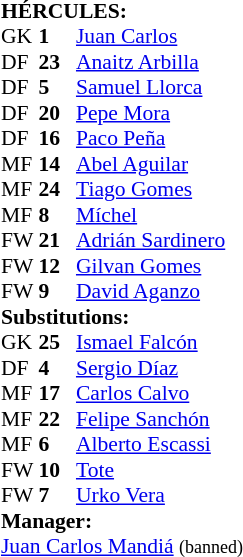<table style="font-size: 90%" cellspacing="0" cellpadding="0" align="center">
<tr>
<td colspan=4><strong>HÉRCULES:</strong></td>
</tr>
<tr>
<th width="25"></th>
<th width="25"></th>
</tr>
<tr>
<td>GK</td>
<td><strong>1</strong></td>
<td> <a href='#'>Juan Carlos</a></td>
</tr>
<tr>
<td>DF</td>
<td><strong>23</strong></td>
<td> <a href='#'>Anaitz Arbilla</a></td>
<td></td>
</tr>
<tr>
<td>DF</td>
<td><strong>5</strong></td>
<td> <a href='#'>Samuel Llorca</a></td>
</tr>
<tr>
<td>DF</td>
<td><strong>20</strong></td>
<td> <a href='#'>Pepe Mora</a></td>
<td></td>
<td></td>
</tr>
<tr>
<td>DF</td>
<td><strong>16</strong></td>
<td> <a href='#'>Paco Peña</a></td>
<td></td>
</tr>
<tr>
<td>MF</td>
<td><strong>14</strong></td>
<td> <a href='#'>Abel Aguilar</a></td>
<td></td>
</tr>
<tr>
<td>MF</td>
<td><strong>24</strong></td>
<td> <a href='#'>Tiago Gomes</a></td>
<td></td>
<td></td>
</tr>
<tr>
<td>MF</td>
<td><strong>8</strong></td>
<td> <a href='#'>Míchel</a></td>
</tr>
<tr>
<td>FW</td>
<td><strong>21</strong></td>
<td> <a href='#'>Adrián Sardinero</a></td>
<td></td>
<td></td>
</tr>
<tr>
<td>FW</td>
<td><strong>12</strong></td>
<td> <a href='#'>Gilvan Gomes</a></td>
<td></td>
</tr>
<tr>
<td>FW</td>
<td><strong>9</strong></td>
<td> <a href='#'>David Aganzo</a></td>
<td></td>
</tr>
<tr>
<td colspan=3><strong>Substitutions:</strong></td>
</tr>
<tr>
<td>GK</td>
<td><strong>25</strong></td>
<td> <a href='#'>Ismael Falcón</a></td>
</tr>
<tr>
<td>DF</td>
<td><strong>4</strong></td>
<td> <a href='#'>Sergio Díaz</a></td>
</tr>
<tr>
<td>MF</td>
<td><strong>17</strong></td>
<td> <a href='#'>Carlos Calvo</a></td>
<td></td>
<td></td>
</tr>
<tr>
<td>MF</td>
<td><strong>22</strong></td>
<td> <a href='#'>Felipe Sanchón</a></td>
</tr>
<tr>
<td>MF</td>
<td><strong>6</strong></td>
<td> <a href='#'>Alberto Escassi</a></td>
</tr>
<tr>
<td>FW</td>
<td><strong>10</strong></td>
<td> <a href='#'>Tote</a></td>
<td></td>
<td></td>
</tr>
<tr>
<td>FW</td>
<td><strong>7</strong></td>
<td> <a href='#'>Urko Vera</a></td>
<td></td>
<td></td>
</tr>
<tr>
<td colspan=3><strong>Manager:</strong></td>
</tr>
<tr>
<td colspan=3> <a href='#'>Juan Carlos Mandiá</a> <small>(banned)</small></td>
</tr>
</table>
